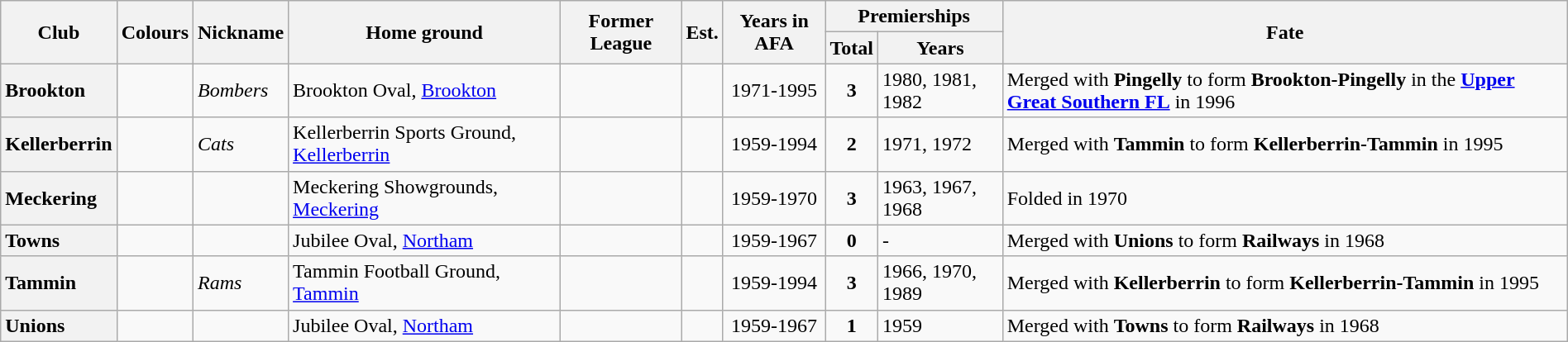<table class="wikitable sortable" style="text-align:center; width:100%">
<tr>
<th rowspan="2">Club</th>
<th rowspan="2">Colours</th>
<th rowspan="2">Nickname</th>
<th rowspan="2">Home ground</th>
<th rowspan="2">Former League</th>
<th rowspan="2">Est.</th>
<th rowspan="2">Years in AFA</th>
<th colspan="2">Premierships</th>
<th rowspan="2">Fate</th>
</tr>
<tr>
<th>Total</th>
<th>Years</th>
</tr>
<tr>
<th style="text-align:left">Brookton</th>
<td></td>
<td align="left"><em>Bombers</em></td>
<td align="left">Brookton Oval, <a href='#'>Brookton</a></td>
<td></td>
<td></td>
<td>1971-1995</td>
<td><strong>3</strong></td>
<td align="left">1980, 1981, 1982</td>
<td align="left">Merged with <strong>Pingelly</strong> to form <strong>Brookton-Pingelly</strong> in the <a href='#'><strong>Upper Great Southern FL</strong></a> in 1996</td>
</tr>
<tr>
<th style="text-align:left">Kellerberrin</th>
<td></td>
<td align="left"><em>Cats</em></td>
<td align="left">Kellerberrin Sports Ground, <a href='#'>Kellerberrin</a></td>
<td></td>
<td></td>
<td>1959-1994</td>
<td><strong>2</strong></td>
<td align="left">1971, 1972</td>
<td align="left">Merged with <strong>Tammin</strong> to form <strong>Kellerberrin-Tammin</strong> in 1995</td>
</tr>
<tr>
<th style="text-align:left">Meckering</th>
<td></td>
<td></td>
<td align="left">Meckering Showgrounds, <a href='#'>Meckering</a></td>
<td></td>
<td></td>
<td>1959-1970</td>
<td><strong>3</strong></td>
<td align="left">1963, 1967, 1968</td>
<td align="left">Folded in 1970</td>
</tr>
<tr>
<th style="text-align:left">Towns</th>
<td></td>
<td></td>
<td align="left">Jubilee Oval, <a href='#'>Northam</a></td>
<td></td>
<td></td>
<td>1959-1967</td>
<td><strong>0</strong></td>
<td align="left">-</td>
<td align="left">Merged with <strong>Unions</strong> to form <strong>Railways</strong> in 1968</td>
</tr>
<tr>
<th style="text-align:left">Tammin</th>
<td></td>
<td align="left"><em>Rams</em></td>
<td align="left">Tammin Football Ground, <a href='#'>Tammin</a></td>
<td></td>
<td></td>
<td>1959-1994</td>
<td><strong>3</strong></td>
<td align="left">1966, 1970, 1989</td>
<td align="left">Merged with <strong>Kellerberrin</strong> to form <strong>Kellerberrin-Tammin</strong> in 1995</td>
</tr>
<tr>
<th style="text-align:left">Unions</th>
<td></td>
<td></td>
<td align="left">Jubilee Oval, <a href='#'>Northam</a></td>
<td></td>
<td></td>
<td>1959-1967</td>
<td><strong>1</strong></td>
<td align="left">1959</td>
<td align="left">Merged with <strong>Towns</strong> to form <strong>Railways</strong> in 1968</td>
</tr>
</table>
